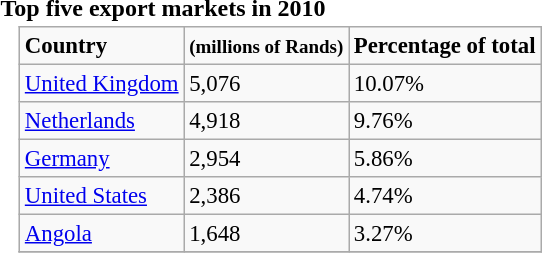<table>
<tr>
<td></td>
</tr>
<tr valign="top">
<td><br><tr>
<th> Top five export markets in 2010</th>
</tr><table class="wikitable" style="margin:0 0 1.0em 1.0em; text-align:left; font-size:95%">
<tr>
<td><strong>Country</strong></td>
<td><strong><small>(millions of Rands)</small></strong></td>
<td><strong>Percentage of total</strong></td>
</tr>
<tr>
<td> <a href='#'>United Kingdom</a></td>
<td>5,076</td>
<td>10.07%</td>
</tr>
<tr>
<td> <a href='#'>Netherlands</a></td>
<td>4,918</td>
<td>9.76%</td>
</tr>
<tr>
<td> <a href='#'>Germany</a></td>
<td>2,954</td>
<td>5.86%</td>
</tr>
<tr>
<td> <a href='#'>United States</a></td>
<td>2,386</td>
<td>4.74%</td>
</tr>
<tr>
<td> <a href='#'>Angola</a></td>
<td>1,648</td>
<td>3.27%</td>
</tr>
<tr>
</tr>
</table>
</td>
</tr>
</table>
